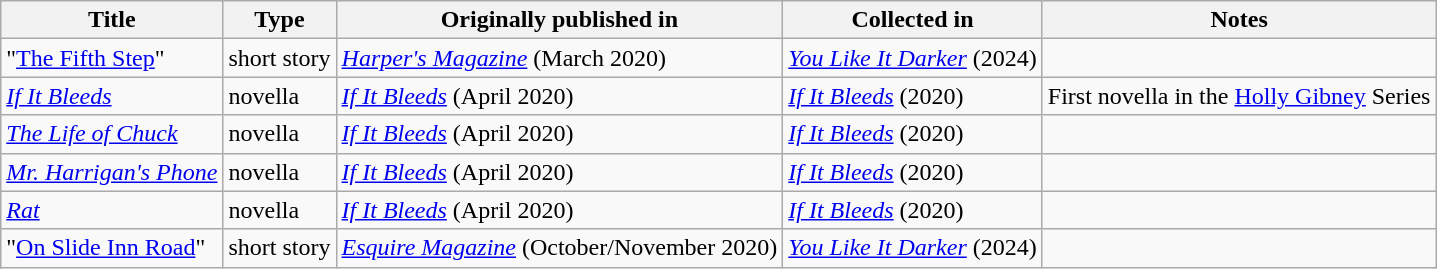<table class="wikitable">
<tr>
<th>Title</th>
<th>Type</th>
<th>Originally published in</th>
<th>Collected in</th>
<th>Notes</th>
</tr>
<tr>
<td>"<a href='#'>The Fifth Step</a>"</td>
<td>short story</td>
<td><em><a href='#'>Harper's Magazine</a></em> (March 2020)</td>
<td><em><a href='#'>You Like It Darker</a></em> (2024)</td>
<td></td>
</tr>
<tr>
<td><em><a href='#'>If It Bleeds</a></em></td>
<td>novella</td>
<td><em><a href='#'>If It Bleeds</a></em> (April 2020)</td>
<td><em><a href='#'>If It Bleeds</a></em> (2020)</td>
<td>First novella in the <a href='#'>Holly Gibney</a> Series</td>
</tr>
<tr>
<td><em><a href='#'>The Life of Chuck</a></em></td>
<td>novella</td>
<td><em><a href='#'>If It Bleeds</a></em> (April 2020)</td>
<td><em><a href='#'>If It Bleeds</a></em> (2020)</td>
<td></td>
</tr>
<tr>
<td><em><a href='#'>Mr. Harrigan's Phone</a></em></td>
<td>novella</td>
<td><em><a href='#'>If It Bleeds</a></em> (April 2020)</td>
<td><em><a href='#'>If It Bleeds</a></em> (2020)</td>
<td></td>
</tr>
<tr>
<td><em><a href='#'>Rat</a></em></td>
<td>novella</td>
<td><em><a href='#'>If It Bleeds</a></em> (April 2020)</td>
<td><em><a href='#'>If It Bleeds</a></em> (2020)</td>
<td></td>
</tr>
<tr>
<td>"<a href='#'>On Slide Inn Road</a>"</td>
<td>short story</td>
<td><em><a href='#'>Esquire Magazine</a></em> (October/November 2020)</td>
<td><em><a href='#'>You Like It Darker</a></em> (2024)</td>
<td></td>
</tr>
</table>
